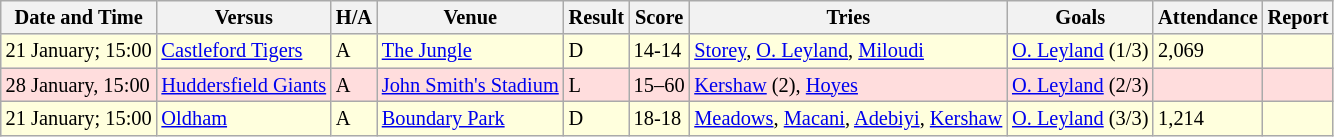<table class="wikitable" style="font-size:85%;">
<tr>
<th>Date and Time</th>
<th>Versus</th>
<th>H/A</th>
<th>Venue</th>
<th>Result</th>
<th>Score</th>
<th>Tries</th>
<th>Goals</th>
<th>Attendance</th>
<th>Report</th>
</tr>
<tr style="background:#ffffdd;">
<td>21 January; 15:00</td>
<td> <a href='#'>Castleford Tigers</a></td>
<td>A</td>
<td><a href='#'>The Jungle</a></td>
<td>D</td>
<td>14-14</td>
<td><a href='#'>Storey</a>, <a href='#'>O. Leyland</a>, <a href='#'>Miloudi</a></td>
<td><a href='#'>O. Leyland</a> (1/3)</td>
<td>2,069</td>
<td></td>
</tr>
<tr style="background:#ffdddd;">
<td>28 January, 15:00</td>
<td> <a href='#'>Huddersfield Giants</a></td>
<td>A</td>
<td><a href='#'>John Smith's Stadium</a></td>
<td>L</td>
<td>15–60</td>
<td><a href='#'>Kershaw</a> (2), <a href='#'>Hoyes</a></td>
<td><a href='#'>O. Leyland</a> (2/3)</td>
<td></td>
<td></td>
</tr>
<tr style="background:#ffffdd;">
<td>21 January; 15:00</td>
<td> <a href='#'>Oldham</a></td>
<td>A</td>
<td><a href='#'>Boundary Park</a></td>
<td>D</td>
<td>18-18</td>
<td><a href='#'>Meadows</a>, <a href='#'>Macani</a>, <a href='#'>Adebiyi</a>, <a href='#'>Kershaw</a></td>
<td><a href='#'>O. Leyland</a> (3/3)</td>
<td>1,214</td>
<td></td>
</tr>
</table>
